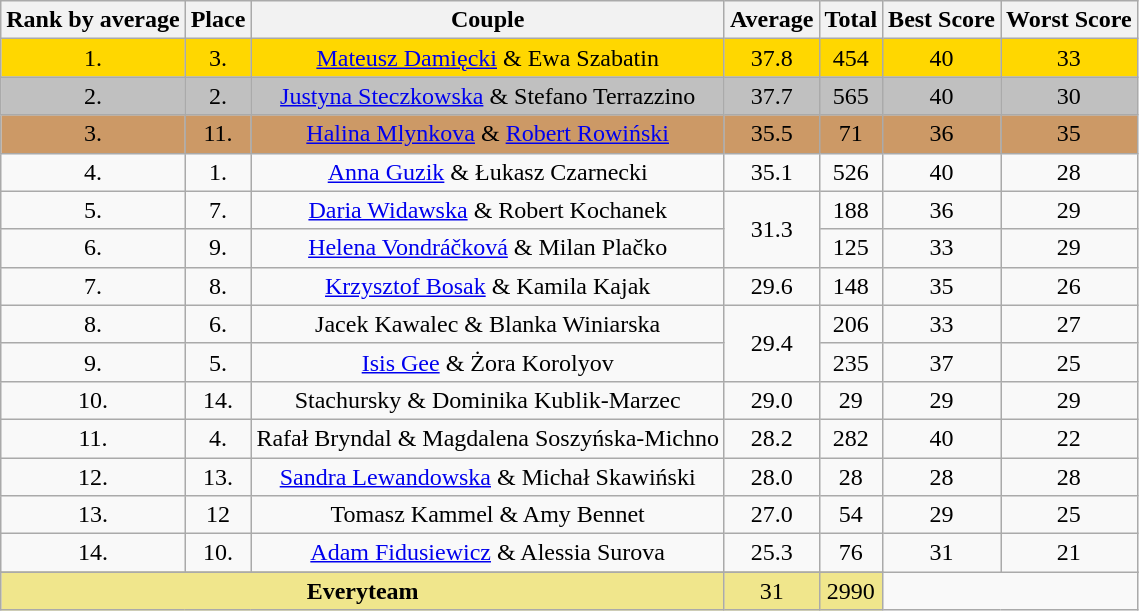<table class="sortable wikitable" style="text-align:center">
<tr>
<th>Rank by average</th>
<th>Place</th>
<th>Couple</th>
<th>Average</th>
<th>Total</th>
<th>Best Score</th>
<th>Worst Score</th>
</tr>
<tr bgcolor="gold">
<td>1.</td>
<td>3.</td>
<td><a href='#'>Mateusz Damięcki</a> & Ewa Szabatin</td>
<td>37.8</td>
<td>454</td>
<td>40</td>
<td>33</td>
</tr>
<tr bgcolor="silver">
<td>2.</td>
<td>2.</td>
<td><a href='#'>Justyna Steczkowska</a> & Stefano Terrazzino</td>
<td>37.7</td>
<td>565</td>
<td>40</td>
<td>30</td>
</tr>
<tr bgcolor="#cc9966">
<td>3.</td>
<td>11.</td>
<td><a href='#'>Halina Mlynkova</a> & <a href='#'>Robert Rowiński</a></td>
<td>35.5</td>
<td>71</td>
<td>36</td>
<td>35</td>
</tr>
<tr>
<td>4.</td>
<td>1.</td>
<td><a href='#'>Anna Guzik</a> & Łukasz Czarnecki</td>
<td>35.1</td>
<td>526</td>
<td>40</td>
<td>28</td>
</tr>
<tr>
<td>5.</td>
<td>7.</td>
<td><a href='#'>Daria Widawska</a> & Robert Kochanek</td>
<td rowspan="2">31.3</td>
<td>188</td>
<td>36</td>
<td>29</td>
</tr>
<tr>
<td>6.</td>
<td>9.</td>
<td><a href='#'>Helena Vondráčková</a> & Milan Plačko</td>
<td>125</td>
<td>33</td>
<td>29</td>
</tr>
<tr>
<td>7.</td>
<td>8.</td>
<td><a href='#'>Krzysztof Bosak</a> & Kamila Kajak</td>
<td>29.6</td>
<td>148</td>
<td>35</td>
<td>26</td>
</tr>
<tr>
<td>8.</td>
<td>6.</td>
<td>Jacek Kawalec & Blanka Winiarska</td>
<td rowspan="2">29.4</td>
<td>206</td>
<td>33</td>
<td>27</td>
</tr>
<tr>
<td>9.</td>
<td>5.</td>
<td><a href='#'>Isis Gee</a> & Żora Korolyov</td>
<td>235</td>
<td>37</td>
<td>25</td>
</tr>
<tr>
<td>10.</td>
<td>14.</td>
<td>Stachursky & Dominika Kublik-Marzec</td>
<td>29.0</td>
<td>29</td>
<td>29</td>
<td>29</td>
</tr>
<tr>
<td>11.</td>
<td>4.</td>
<td>Rafał Bryndal & Magdalena Soszyńska-Michno</td>
<td>28.2</td>
<td>282</td>
<td>40</td>
<td>22</td>
</tr>
<tr>
<td>12.</td>
<td>13.</td>
<td><a href='#'>Sandra Lewandowska</a> & Michał Skawiński</td>
<td>28.0</td>
<td>28</td>
<td>28</td>
<td>28</td>
</tr>
<tr>
<td>13.</td>
<td>12</td>
<td>Tomasz Kammel & Amy Bennet</td>
<td>27.0</td>
<td>54</td>
<td>29</td>
<td>25</td>
</tr>
<tr>
<td>14.</td>
<td>10.</td>
<td><a href='#'>Adam Fidusiewicz</a> & Alessia Surova</td>
<td>25.3</td>
<td>76</td>
<td>31</td>
<td>21</td>
</tr>
<tr>
</tr>
<tr bgcolor='Khaki'>
<td colspan=3><strong>Everyteam</strong></td>
<td>31</td>
<td>2990</td>
</tr>
</table>
